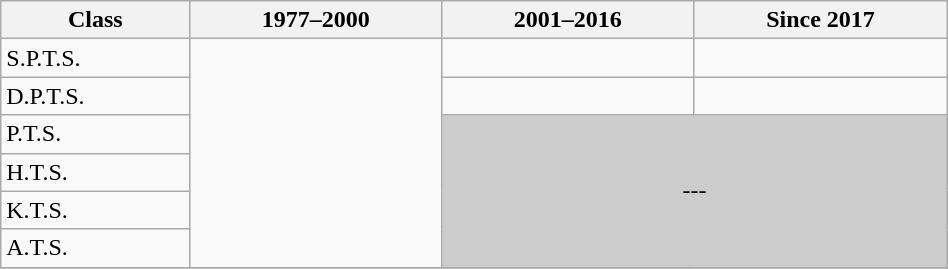<table class="wikitable" width=50%>
<tr>
<th>Class</th>
<th>1977–2000</th>
<th>2001–2016</th>
<th>Since 2017</th>
</tr>
<tr>
<td>S.P.T.S.</td>
<td rowspan=6 align=center></td>
<td align=center></td>
<td align=center></td>
</tr>
<tr>
<td>D.P.T.S.</td>
<td align=center></td>
<td align=center></td>
</tr>
<tr>
<td>P.T.S.</td>
<td colspan=2 rowspan=4 style="background-color:#cccccc" align=center>---</td>
</tr>
<tr>
<td>H.T.S.</td>
</tr>
<tr>
<td>K.T.S.</td>
</tr>
<tr>
<td>A.T.S.</td>
</tr>
<tr>
</tr>
</table>
